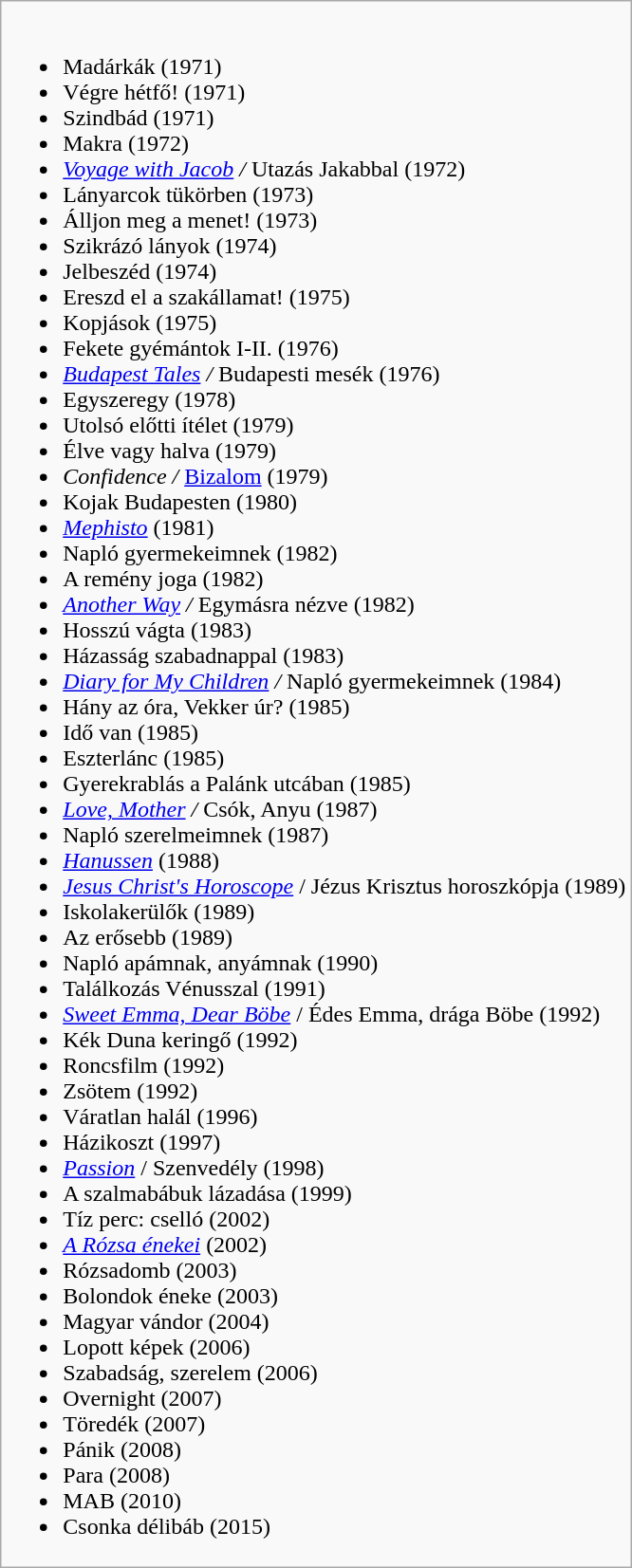<table class="wikitable">
<tr>
<td><br><ul><li>Madárkák (1971)</li><li>Végre hétfő! (1971)</li><li>Szindbád (1971)</li><li>Makra (1972)</li><li><em><a href='#'>Voyage with Jacob</a> /</em> Utazás Jakabbal (1972)</li><li>Lányarcok tükörben (1973)</li><li>Álljon meg a menet! (1973)</li><li>Szikrázó lányok (1974)</li><li>Jelbeszéd (1974)</li><li>Ereszd el a szakállamat! (1975)</li><li>Kopjások (1975)</li><li>Fekete gyémántok I-II. (1976)</li><li><em><a href='#'>Budapest Tales</a> /</em> Budapesti mesék (1976)</li><li>Egyszeregy (1978)</li><li>Utolsó előtti ítélet (1979)</li><li>Élve vagy halva (1979)</li><li><em>Confidence /</em>  <a href='#'>Bizalom</a> (1979)</li><li>Kojak Budapesten (1980)</li><li><a href='#'><em>Mephisto</em></a> (1981)</li><li>Napló gyermekeimnek (1982)</li><li>A remény joga (1982)</li><li><em><a href='#'>Another Way</a> /</em> Egymásra nézve (1982)</li><li>Hosszú vágta (1983)</li><li>Házasság szabadnappal (1983)</li><li><em><a href='#'>Diary for My Children</a> /</em> Napló gyermekeimnek (1984)</li><li>Hány az óra, Vekker úr? (1985)</li><li>Idő van (1985)</li><li>Eszterlánc (1985)</li><li>Gyerekrablás a Palánk utcában (1985)</li><li><em><a href='#'>Love, Mother</a> /</em> Csók, Anyu (1987)</li><li>Napló szerelmeimnek (1987)</li><li><em><a href='#'>Hanussen</a></em>  (1988)</li><li><em><a href='#'>Jesus Christ's Horoscope</a></em> / Jézus Krisztus horoszkópja (1989)</li><li>Iskolakerülők (1989)</li><li>Az erősebb (1989)</li><li>Napló apámnak, anyámnak (1990)</li><li>Találkozás Vénusszal (1991)</li><li><em><a href='#'>Sweet Emma, Dear Böbe</a></em> / Édes Emma, drága Böbe (1992)</li><li>Kék Duna keringő (1992)</li><li>Roncsfilm (1992)</li><li>Zsötem (1992)</li><li>Váratlan halál (1996)</li><li>Házikoszt (1997)</li><li><em><a href='#'>Passion</a></em> / Szenvedély (1998)</li><li>A szalmabábuk lázadása (1999)</li><li>Tíz perc: cselló (2002)</li><li><em><a href='#'>A Rózsa énekei</a></em>  (2002)</li><li>Rózsadomb (2003)</li><li>Bolondok éneke (2003)</li><li>Magyar vándor (2004)</li><li>Lopott képek (2006)</li><li>Szabadság, szerelem (2006)</li><li>Overnight (2007)</li><li>Töredék (2007)</li><li>Pánik (2008)</li><li>Para (2008)</li><li>MAB (2010)</li><li>Csonka délibáb (2015)</li></ul></td>
</tr>
</table>
